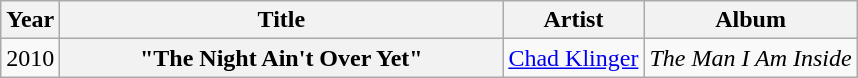<table class="wikitable plainrowheaders">
<tr>
<th>Year</th>
<th style="width:18em;">Title</th>
<th>Artist</th>
<th>Album</th>
</tr>
<tr>
<td>2010</td>
<th scope="row">"The Night Ain't Over Yet"</th>
<td><a href='#'>Chad Klinger</a></td>
<td><em>The Man I Am Inside</em></td>
</tr>
</table>
